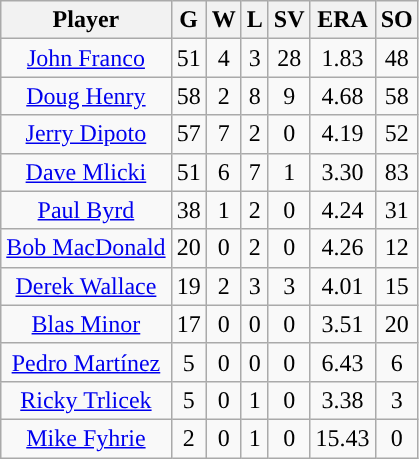<table class="wikitable sortable">
<tr>
<th>Player</th>
<th>G</th>
<th>W</th>
<th>L</th>
<th>SV</th>
<th>ERA</th>
<th>SO</th>
</tr>
<tr align=center>
<td><a href='#'>John Franco</a></td>
<td>51</td>
<td>4</td>
<td>3</td>
<td>28</td>
<td>1.83</td>
<td>48</td>
</tr>
<tr align=center>
<td><a href='#'>Doug Henry</a></td>
<td>58</td>
<td>2</td>
<td>8</td>
<td>9</td>
<td>4.68</td>
<td>58</td>
</tr>
<tr align=center>
<td><a href='#'>Jerry Dipoto</a></td>
<td>57</td>
<td>7</td>
<td>2</td>
<td>0</td>
<td>4.19</td>
<td>52</td>
</tr>
<tr align=center>
<td><a href='#'>Dave Mlicki</a></td>
<td>51</td>
<td>6</td>
<td>7</td>
<td>1</td>
<td>3.30</td>
<td>83</td>
</tr>
<tr align=center>
<td><a href='#'>Paul Byrd</a></td>
<td>38</td>
<td>1</td>
<td>2</td>
<td>0</td>
<td>4.24</td>
<td>31</td>
</tr>
<tr align=center>
<td><a href='#'>Bob MacDonald</a></td>
<td>20</td>
<td>0</td>
<td>2</td>
<td>0</td>
<td>4.26</td>
<td>12</td>
</tr>
<tr align=center>
<td><a href='#'>Derek Wallace</a></td>
<td>19</td>
<td>2</td>
<td>3</td>
<td>3</td>
<td>4.01</td>
<td>15</td>
</tr>
<tr align=center>
<td><a href='#'>Blas Minor</a></td>
<td>17</td>
<td>0</td>
<td>0</td>
<td>0</td>
<td>3.51</td>
<td>20</td>
</tr>
<tr align=center>
<td><a href='#'>Pedro Martínez</a></td>
<td>5</td>
<td>0</td>
<td>0</td>
<td>0</td>
<td>6.43</td>
<td>6</td>
</tr>
<tr align=center>
<td><a href='#'>Ricky Trlicek</a></td>
<td>5</td>
<td>0</td>
<td>1</td>
<td>0</td>
<td>3.38</td>
<td>3</td>
</tr>
<tr align=center>
<td><a href='#'>Mike Fyhrie</a></td>
<td>2</td>
<td>0</td>
<td>1</td>
<td>0</td>
<td>15.43</td>
<td>0</td>
</tr>
</table>
